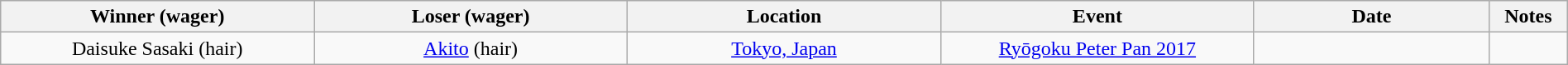<table class="wikitable sortable" width=100%  style="text-align: center">
<tr>
<th width=20% scope="col">Winner (wager)</th>
<th width=20% scope="col">Loser (wager)</th>
<th width=20% scope="col">Location</th>
<th width=20% scope="col">Event</th>
<th width=15% scope="col">Date</th>
<th class="unsortable" width=5% scope="col">Notes</th>
</tr>
<tr>
<td>Daisuke Sasaki (hair)</td>
<td><a href='#'>Akito</a> (hair)</td>
<td><a href='#'>Tokyo, Japan</a></td>
<td><a href='#'>Ryōgoku Peter Pan 2017</a></td>
<td></td>
<td></td>
</tr>
</table>
